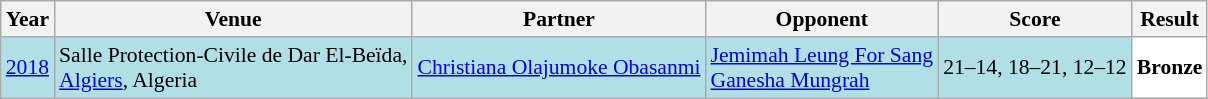<table class="sortable wikitable" style="font-size: 90%;">
<tr>
<th>Year</th>
<th>Venue</th>
<th>Partner</th>
<th>Opponent</th>
<th>Score</th>
<th>Result</th>
</tr>
<tr style="background:#B0E0E6">
<td align="center"><a href='#'>2018</a></td>
<td align="left">Salle Protection-Civile de Dar El-Beïda,<br><a href='#'>Algiers</a>, Algeria</td>
<td align="left"> <a href='#'>Christiana Olajumoke Obasanmi</a></td>
<td align="left"> <a href='#'>Jemimah Leung For Sang</a><br> <a href='#'>Ganesha Mungrah</a></td>
<td align="left">21–14, 18–21, 12–12</td>
<td style="text-align:left; background:white"> <strong>Bronze</strong></td>
</tr>
</table>
